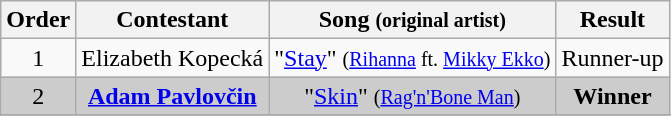<table class="wikitable plainrowheaders" style="text-align:center;">
<tr>
<th scope="col">Order</th>
<th scope="col">Contestant</th>
<th scope="col">Song <small>(original artist)</small></th>
<th scope="col">Result</th>
</tr>
<tr>
<td>1</td>
<td>Elizabeth Kopecká</td>
<td>"<a href='#'>Stay</a>" <small>(<a href='#'>Rihanna</a> ft. <a href='#'>Mikky Ekko</a>)</small></td>
<td>Runner-up</td>
</tr>
<tr style="background:#ccc;">
<td>2</td>
<td><strong><a href='#'>Adam Pavlovčin</a></strong></td>
<td>"<a href='#'>Skin</a>" <small>(<a href='#'>Rag'n'Bone Man</a>)</small></td>
<td><strong>Winner</strong></td>
</tr>
<tr>
</tr>
</table>
